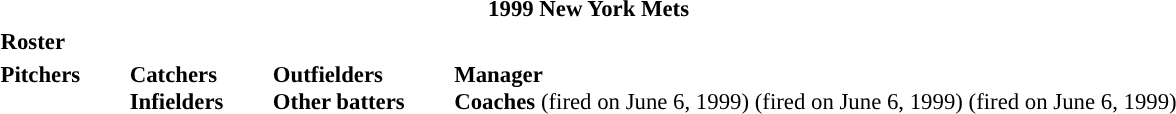<table class="toccolours" style="font-size: 95%;">
<tr>
<th colspan="10">1999 New York Mets</th>
</tr>
<tr>
<td colspan="10"><strong>Roster</strong></td>
</tr>
<tr>
<td valign="top"><strong>Pitchers</strong><br>




















</td>
<td width="25px"></td>
<td valign="top"><strong>Catchers</strong><br>


<strong>Infielders</strong>






</td>
<td width="25px"></td>
<td valign="top"><strong>Outfielders</strong><br>











<strong>Other batters</strong>
</td>
<td width="25px"></td>
<td valign="top"><strong>Manager</strong><br>
<strong>Coaches</strong>
 (fired on June 6, 1999)


 (fired on June 6, 1999)
 (fired on June 6, 1999)



</td>
</tr>
</table>
